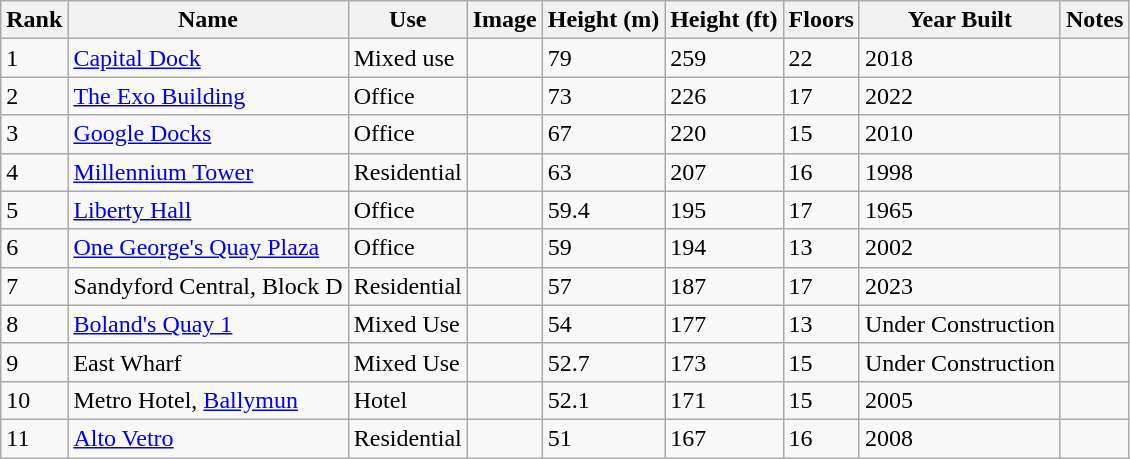<table class="wikitable">
<tr>
<th>Rank</th>
<th>Name</th>
<th>Use</th>
<th>Image</th>
<th>Height (m)</th>
<th>Height (ft)</th>
<th>Floors</th>
<th>Year Built</th>
<th>Notes</th>
</tr>
<tr>
<td>1</td>
<td><a href='#'>Capital Dock</a></td>
<td>Mixed use</td>
<td></td>
<td>79</td>
<td>259</td>
<td>22</td>
<td>2018</td>
<td></td>
</tr>
<tr>
<td>2</td>
<td><a href='#'>The Exo Building</a></td>
<td>Office</td>
<td></td>
<td>73</td>
<td>226</td>
<td>17</td>
<td>2022</td>
<td><br></td>
</tr>
<tr>
<td>3</td>
<td><a href='#'>Google Docks</a></td>
<td>Office</td>
<td></td>
<td>67</td>
<td>220</td>
<td>15</td>
<td>2010</td>
<td></td>
</tr>
<tr>
<td>4</td>
<td><a href='#'>Millennium Tower</a></td>
<td>Residential</td>
<td></td>
<td>63</td>
<td>207</td>
<td>16</td>
<td>1998</td>
<td><br>
</td>
</tr>
<tr>
<td>5</td>
<td><a href='#'>Liberty Hall</a></td>
<td>Office</td>
<td></td>
<td>59.4</td>
<td>195</td>
<td>17</td>
<td>1965</td>
<td><br>

</td>
</tr>
<tr>
<td>6</td>
<td><a href='#'>One George's Quay Plaza</a></td>
<td>Office</td>
<td></td>
<td>59</td>
<td>194</td>
<td>13</td>
<td>2002</td>
<td><br>
</td>
</tr>
<tr>
<td>7</td>
<td>Sandyford Central, Block D</td>
<td>Residential</td>
<td></td>
<td>57</td>
<td>187</td>
<td>17</td>
<td>2023</td>
<td></td>
</tr>
<tr>
<td>8</td>
<td><a href='#'>Boland's Quay 1</a></td>
<td>Mixed Use</td>
<td></td>
<td>54</td>
<td>177</td>
<td>13</td>
<td>Under Construction</td>
<td><br></td>
</tr>
<tr>
<td>9</td>
<td>East Wharf</td>
<td>Mixed Use</td>
<td></td>
<td>52.7</td>
<td>173</td>
<td>15</td>
<td>Under Construction</td>
<td><br></td>
</tr>
<tr>
<td>10</td>
<td>Metro Hotel, <a href='#'>Ballymun</a></td>
<td>Hotel</td>
<td></td>
<td>52.1</td>
<td>171</td>
<td>15</td>
<td>2005</td>
<td></td>
</tr>
<tr>
<td>11</td>
<td><a href='#'>Alto Vetro</a></td>
<td>Residential</td>
<td></td>
<td>51</td>
<td>167</td>
<td>16</td>
<td>2008</td>
<td><br>
</td>
</tr>
</table>
